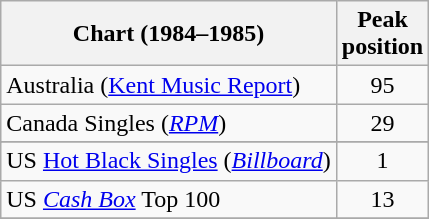<table class="wikitable sortable">
<tr>
<th>Chart (1984–1985)</th>
<th>Peak<br>position</th>
</tr>
<tr>
<td>Australia (<a href='#'>Kent Music Report</a>)</td>
<td align="center">95</td>
</tr>
<tr>
<td>Canada Singles (<em><a href='#'>RPM</a></em>)</td>
<td align="center">29</td>
</tr>
<tr>
</tr>
<tr>
</tr>
<tr>
</tr>
<tr>
</tr>
<tr>
<td scope="row">US <a href='#'>Hot Black Singles</a> (<em><a href='#'>Billboard</a></em>)</td>
<td align="center">1</td>
</tr>
<tr>
<td>US <em><a href='#'>Cash Box</a></em> Top 100</td>
<td align="center">13</td>
</tr>
<tr>
</tr>
</table>
